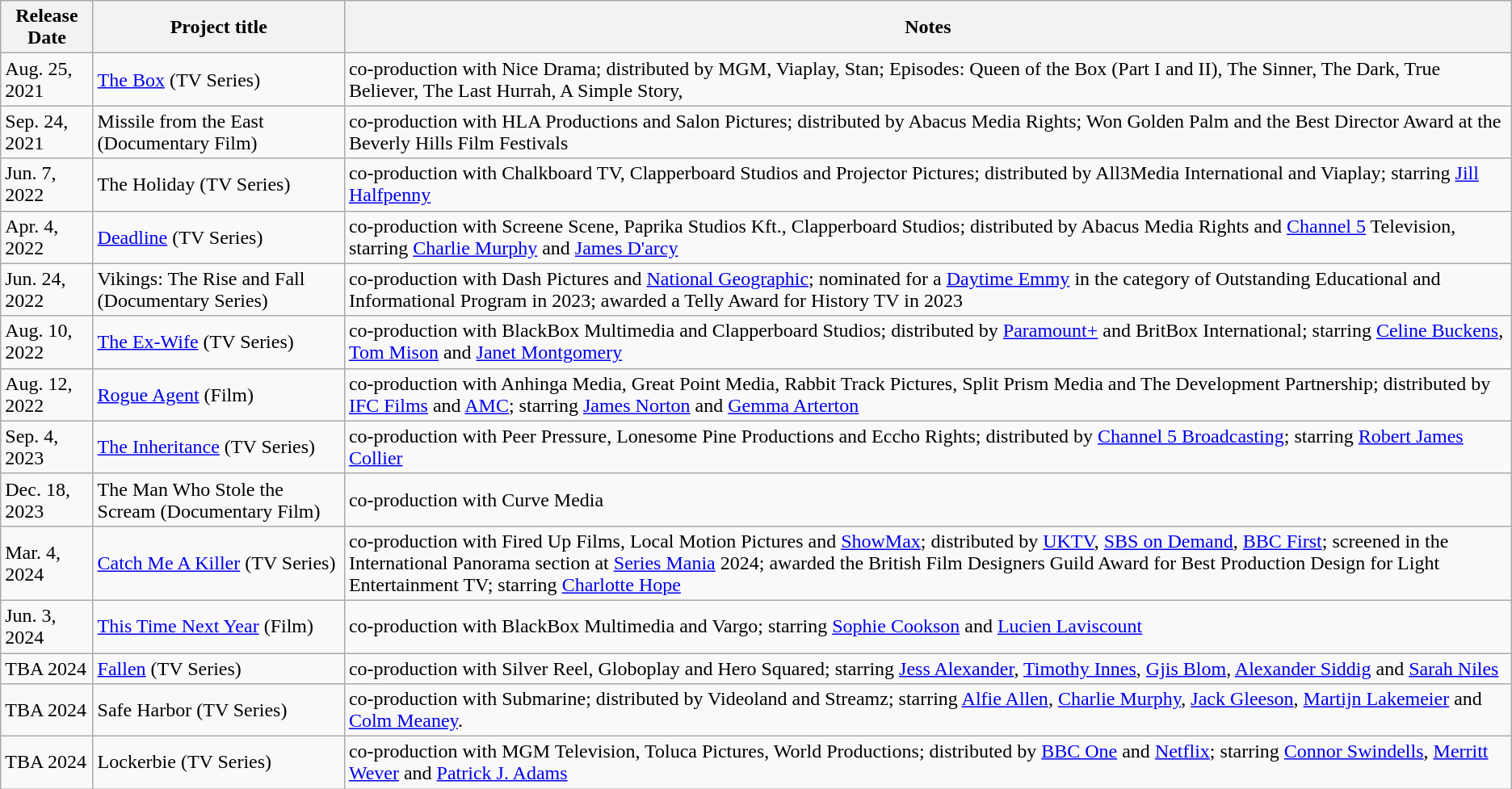<table class="wikitable">
<tr>
<th>Release Date</th>
<th>Project title</th>
<th>Notes</th>
</tr>
<tr>
<td>Aug. 25, 2021</td>
<td><a href='#'>The Box</a> (TV Series)</td>
<td>co-production with Nice Drama; distributed by MGM, Viaplay, Stan; Episodes:  Queen of the Box (Part I and II), The Sinner, The Dark, True Believer, The  Last Hurrah, A Simple Story,</td>
</tr>
<tr>
<td>Sep. 24, 2021</td>
<td>Missile from the East (Documentary Film)</td>
<td>co-production with HLA Productions and Salon Pictures; distributed by Abacus Media Rights; Won Golden Palm and the Best Director Award at the Beverly Hills Film Festivals </td>
</tr>
<tr>
<td>Jun. 7, 2022</td>
<td>The Holiday (TV Series)</td>
<td>co-production with Chalkboard TV, Clapperboard Studios and Projector Pictures; distributed by All3Media International and Viaplay; starring <a href='#'>Jill Halfpenny</a></td>
</tr>
<tr>
<td>Apr. 4, 2022</td>
<td><a href='#'>Deadline</a> (TV Series)</td>
<td>co-production with Screene Scene, Paprika Studios Kft., Clapperboard Studios; distributed by Abacus Media Rights and <a href='#'>Channel 5</a> Television, starring <a href='#'>Charlie Murphy</a> and <a href='#'>James D'arcy</a></td>
</tr>
<tr>
<td>Jun. 24, 2022</td>
<td>Vikings: The Rise and Fall (Documentary Series)</td>
<td>co-production with Dash Pictures and <a href='#'>National Geographic</a>; nominated for a <a href='#'>Daytime Emmy</a> in the category of Outstanding Educational and Informational Program in 2023; awarded a Telly Award for History TV in 2023</td>
</tr>
<tr>
<td>Aug. 10, 2022</td>
<td><a href='#'>The Ex-Wife</a> (TV Series)</td>
<td>co-production with BlackBox Multimedia and Clapperboard Studios; distributed by <a href='#'>Paramount+</a> and BritBox International; starring <a href='#'>Celine Buckens</a>, <a href='#'>Tom Mison</a> and <a href='#'>Janet Montgomery</a></td>
</tr>
<tr>
<td>Aug. 12, 2022</td>
<td><a href='#'>Rogue Agent</a> (Film)</td>
<td>co-production with Anhinga Media, Great Point Media, Rabbit Track Pictures, Split Prism Media and The Development Partnership; distributed by <a href='#'>IFC Films</a> and <a href='#'>AMC</a>; starring <a href='#'>James Norton</a> and <a href='#'>Gemma Arterton</a></td>
</tr>
<tr>
<td>Sep. 4, 2023</td>
<td><a href='#'>The Inheritance</a> (TV Series)</td>
<td>co-production with Peer Pressure, Lonesome Pine Productions and Eccho Rights; distributed by <a href='#'>Channel 5 Broadcasting</a>; starring <a href='#'>Robert James Collier</a></td>
</tr>
<tr>
<td>Dec. 18, 2023</td>
<td>The Man Who Stole the Scream (Documentary Film)</td>
<td>co-production with Curve Media</td>
</tr>
<tr>
<td>Mar. 4, 2024</td>
<td><a href='#'>Catch Me A Killer</a> (TV Series)</td>
<td>co-production with Fired Up Films, Local Motion Pictures and <a href='#'>ShowMax</a>; distributed by <a href='#'>UKTV</a>, <a href='#'>SBS on Demand</a>, <a href='#'>BBC First</a>; screened in the International Panorama section at <a href='#'>Series Mania</a> 2024; awarded the British Film Designers Guild Award for Best Production Design for Light Entertainment TV; starring <a href='#'>Charlotte Hope</a></td>
</tr>
<tr>
<td>Jun. 3, 2024</td>
<td><a href='#'>This Time Next Year</a> (Film)</td>
<td>co-production with BlackBox Multimedia and Vargo; starring <a href='#'>Sophie Cookson</a> and <a href='#'>Lucien Laviscount</a></td>
</tr>
<tr>
<td>TBA 2024</td>
<td><a href='#'>Fallen</a> (TV Series)</td>
<td>co-production with Silver Reel, Globoplay and Hero Squared; starring <a href='#'>Jess Alexander</a>, <a href='#'>Timothy Innes</a>, <a href='#'>Gjis Blom</a>, <a href='#'>Alexander Siddig</a> and <a href='#'>Sarah Niles</a></td>
</tr>
<tr>
<td>TBA 2024</td>
<td>Safe Harbor (TV Series)</td>
<td>co-production with Submarine; distributed by Videoland and Streamz; starring <a href='#'>Alfie Allen</a>, <a href='#'>Charlie Murphy</a>, <a href='#'>Jack Gleeson</a>, <a href='#'>Martijn Lakemeier</a> and <a href='#'>Colm Meaney</a>.</td>
</tr>
<tr>
<td>TBA 2024</td>
<td>Lockerbie (TV Series)</td>
<td>co-production with MGM Television, Toluca Pictures, World Productions; distributed by <a href='#'>BBC One</a> and <a href='#'>Netflix</a>; starring <a href='#'>Connor Swindells</a>, <a href='#'>Merritt Wever</a> and <a href='#'>Patrick J. Adams</a></td>
</tr>
</table>
